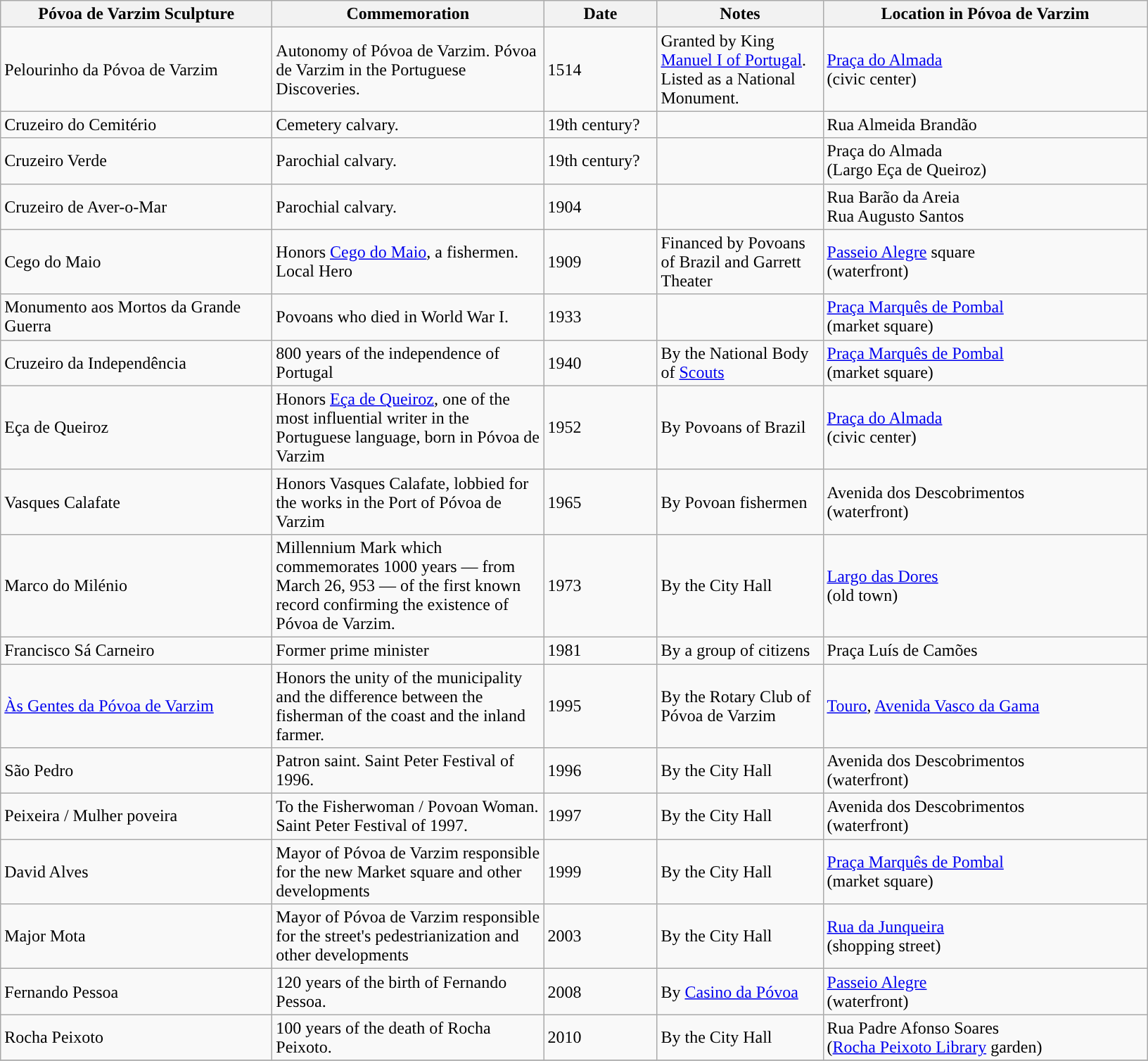<table class="wikitable">
<tr>
<th width="250">Póvoa de Varzim Sculpture</th>
<th width="250">Commemoration</th>
<th width="100">Date</th>
<th width="150">Notes</th>
<th width="300">Location in Póvoa de Varzim</th>
</tr>
<tr>
<td>Pelourinho da Póvoa de Varzim</td>
<td>Autonomy of Póvoa de Varzim. Póvoa de Varzim in the Portuguese Discoveries.</td>
<td>1514</td>
<td>Granted by King <a href='#'>Manuel I of Portugal</a>. Listed as a National Monument.</td>
<td><a href='#'>Praça do Almada</a><br>(civic center)</td>
</tr>
<tr>
<td>Cruzeiro do Cemitério</td>
<td>Cemetery calvary.</td>
<td>19th century?</td>
<td></td>
<td>Rua Almeida Brandão</td>
</tr>
<tr>
<td>Cruzeiro Verde</td>
<td>Parochial calvary.</td>
<td>19th century?</td>
<td></td>
<td>Praça do Almada<br>(Largo Eça de Queiroz)</td>
</tr>
<tr>
<td>Cruzeiro de Aver-o-Mar</td>
<td>Parochial calvary.</td>
<td>1904</td>
<td></td>
<td>Rua Barão da Areia<br> Rua Augusto Santos</td>
</tr>
<tr>
<td>Cego do Maio</td>
<td>Honors <a href='#'>Cego do Maio</a>, a fishermen. Local Hero</td>
<td>1909</td>
<td>Financed by Povoans of Brazil and Garrett Theater</td>
<td><a href='#'>Passeio Alegre</a> square<br>(waterfront)</td>
</tr>
<tr>
<td>Monumento aos Mortos da Grande Guerra</td>
<td>Povoans who died in World War I.</td>
<td>1933</td>
<td></td>
<td><a href='#'>Praça Marquês de Pombal</a><br>(market square)</td>
</tr>
<tr>
<td>Cruzeiro da Independência</td>
<td>800 years of the independence of Portugal</td>
<td>1940</td>
<td>By the National Body of <a href='#'>Scouts</a></td>
<td><a href='#'>Praça Marquês de Pombal</a><br>(market square)</td>
</tr>
<tr>
<td>Eça de Queiroz</td>
<td>Honors <a href='#'>Eça de Queiroz</a>, one of the most influential writer in the Portuguese language, born in Póvoa de Varzim</td>
<td>1952</td>
<td>By Povoans of Brazil</td>
<td><a href='#'>Praça do Almada</a><br>(civic center)</td>
</tr>
<tr>
<td>Vasques Calafate</td>
<td>Honors Vasques Calafate, lobbied for the works in the Port of Póvoa de Varzim</td>
<td>1965</td>
<td>By Povoan fishermen</td>
<td>Avenida dos Descobrimentos<br>(waterfront)</td>
</tr>
<tr>
<td>Marco do Milénio</td>
<td>Millennium Mark which commemorates 1000 years — from March 26, 953 — of the first known record confirming the existence of Póvoa de Varzim.</td>
<td>1973</td>
<td>By the City Hall</td>
<td><a href='#'>Largo das Dores</a><br>(old town)</td>
</tr>
<tr>
<td>Francisco Sá Carneiro</td>
<td>Former prime minister</td>
<td>1981</td>
<td>By a group of citizens</td>
<td>Praça Luís de Camões</td>
</tr>
<tr>
<td><a href='#'>Às Gentes da Póvoa de Varzim</a></td>
<td>Honors the unity of the municipality and the difference between the fisherman of the coast and the inland farmer.</td>
<td>1995</td>
<td>By the Rotary Club of Póvoa de Varzim</td>
<td><a href='#'>Touro</a>, <a href='#'>Avenida Vasco da Gama</a></td>
</tr>
<tr>
<td>São Pedro</td>
<td>Patron saint. Saint Peter Festival of 1996.</td>
<td>1996</td>
<td>By the City Hall</td>
<td>Avenida dos Descobrimentos<br>(waterfront)</td>
</tr>
<tr>
<td>Peixeira / Mulher poveira</td>
<td>To the Fisherwoman / Povoan Woman. Saint Peter Festival of 1997.</td>
<td>1997</td>
<td>By the City Hall</td>
<td>Avenida dos Descobrimentos<br>(waterfront)</td>
</tr>
<tr>
<td>David Alves</td>
<td>Mayor of Póvoa de Varzim responsible for the new Market square and other developments</td>
<td>1999</td>
<td>By the City Hall</td>
<td><a href='#'>Praça Marquês de Pombal</a><br>(market square)</td>
</tr>
<tr>
<td>Major Mota</td>
<td>Mayor of Póvoa de Varzim responsible for the street's pedestrianization and other developments</td>
<td>2003</td>
<td>By the City Hall</td>
<td><a href='#'>Rua da Junqueira</a><br>(shopping street)</td>
</tr>
<tr>
<td>Fernando Pessoa</td>
<td>120 years of the birth of Fernando Pessoa.</td>
<td>2008</td>
<td>By <a href='#'>Casino da Póvoa</a></td>
<td><a href='#'>Passeio Alegre</a><br>(waterfront)</td>
</tr>
<tr>
<td>Rocha Peixoto</td>
<td>100 years of the death of Rocha Peixoto.</td>
<td>2010</td>
<td>By the City Hall</td>
<td>Rua Padre Afonso Soares<br>(<a href='#'>Rocha Peixoto Library</a> garden)</td>
</tr>
<tr>
</tr>
</table>
